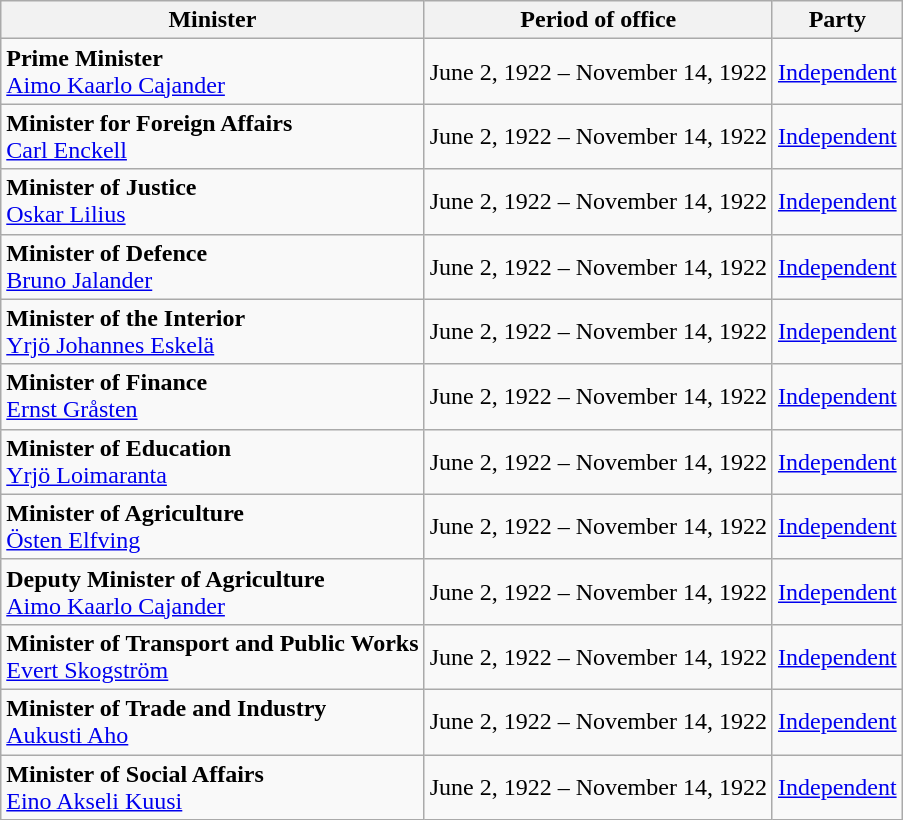<table class="wikitable">
<tr>
<th>Minister</th>
<th>Period of office</th>
<th>Party</th>
</tr>
<tr>
<td><strong>Prime Minister</strong><br><a href='#'>Aimo Kaarlo Cajander</a></td>
<td>June 2, 1922 – November 14, 1922</td>
<td><a href='#'>Independent</a></td>
</tr>
<tr>
<td><strong>Minister for Foreign Affairs </strong><br><a href='#'>Carl Enckell</a></td>
<td>June 2, 1922 – November 14, 1922</td>
<td><a href='#'>Independent</a></td>
</tr>
<tr>
<td><strong>Minister of Justice</strong><br><a href='#'>Oskar Lilius</a></td>
<td>June 2, 1922 – November 14, 1922</td>
<td><a href='#'>Independent</a></td>
</tr>
<tr>
<td><strong>Minister of Defence</strong><br><a href='#'>Bruno Jalander</a></td>
<td>June 2, 1922 – November 14, 1922</td>
<td><a href='#'>Independent</a></td>
</tr>
<tr>
<td><strong>Minister of the Interior</strong><br><a href='#'>Yrjö Johannes Eskelä</a></td>
<td>June 2, 1922 – November 14, 1922</td>
<td><a href='#'>Independent</a></td>
</tr>
<tr>
<td><strong>Minister of Finance</strong><br><a href='#'>Ernst Gråsten</a></td>
<td>June 2, 1922 – November 14, 1922</td>
<td><a href='#'>Independent</a></td>
</tr>
<tr>
<td><strong>Minister of Education</strong><br><a href='#'>Yrjö Loimaranta</a></td>
<td>June 2, 1922 – November 14, 1922</td>
<td><a href='#'>Independent</a></td>
</tr>
<tr>
<td><strong>Minister of Agriculture</strong><br><a href='#'>Östen Elfving</a></td>
<td>June 2, 1922 – November 14, 1922</td>
<td><a href='#'>Independent</a></td>
</tr>
<tr>
<td><strong>Deputy Minister of Agriculture</strong><br><a href='#'>Aimo Kaarlo Cajander</a></td>
<td>June 2, 1922 – November 14, 1922</td>
<td><a href='#'>Independent</a></td>
</tr>
<tr>
<td><strong>Minister of Transport and Public Works</strong><br><a href='#'>Evert Skogström</a></td>
<td>June 2, 1922 – November 14, 1922</td>
<td><a href='#'>Independent</a></td>
</tr>
<tr>
<td><strong>Minister of Trade and Industry</strong><br><a href='#'>Aukusti Aho</a></td>
<td>June 2, 1922 – November 14, 1922</td>
<td><a href='#'>Independent</a></td>
</tr>
<tr>
<td><strong>Minister of Social Affairs</strong><br><a href='#'>Eino Akseli Kuusi</a></td>
<td>June 2, 1922 – November 14, 1922</td>
<td><a href='#'>Independent</a></td>
</tr>
</table>
